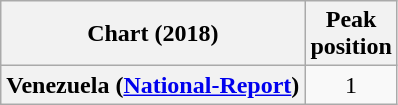<table class="wikitable plainrowheaders" style="text-align:center">
<tr>
<th>Chart (2018)</th>
<th>Peak<br>position</th>
</tr>
<tr>
<th scope="row">Venezuela (<a href='#'>National-Report</a>)</th>
<td>1</td>
</tr>
</table>
